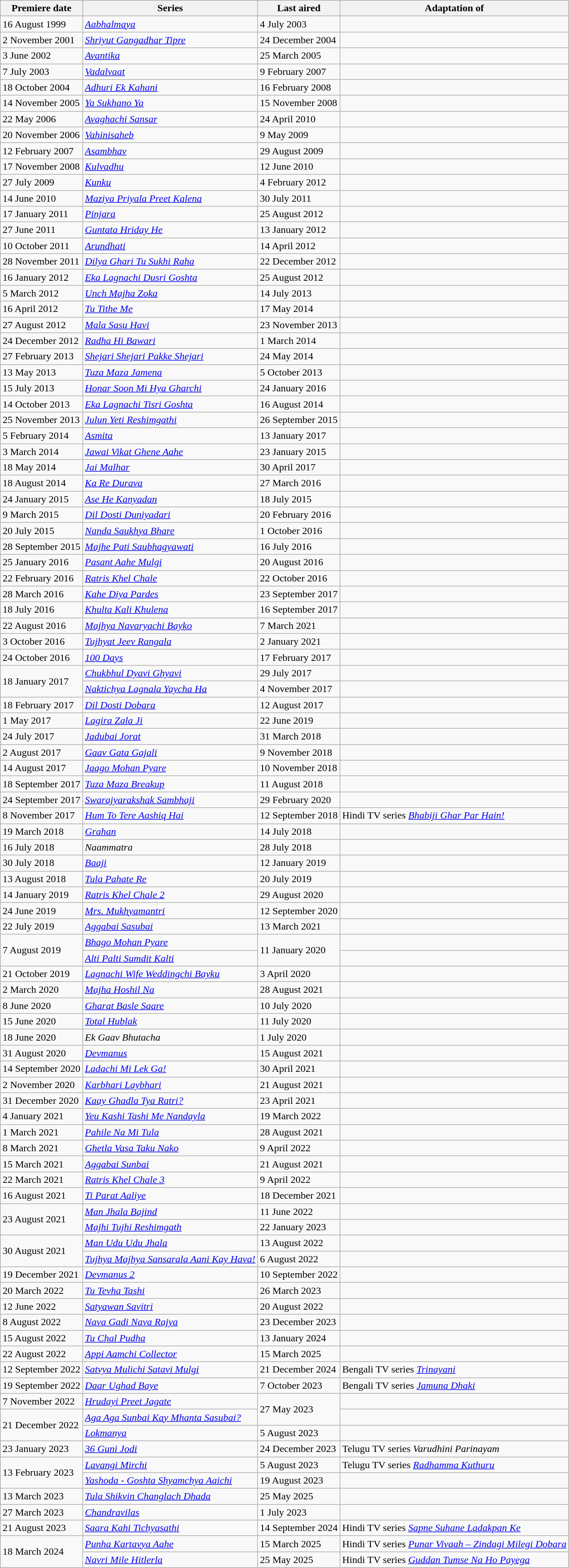<table class="wikitable sortable">
<tr>
<th>Premiere date</th>
<th>Series</th>
<th>Last aired</th>
<th>Adaptation of</th>
</tr>
<tr>
<td>16 August 1999</td>
<td><em><a href='#'>Aabhalmaya</a></em></td>
<td>4 July 2003</td>
<td></td>
</tr>
<tr>
<td>2 November 2001</td>
<td><em><a href='#'>Shriyut Gangadhar Tipre</a></em></td>
<td>24 December 2004</td>
<td></td>
</tr>
<tr>
<td>3 June 2002</td>
<td><em><a href='#'>Avantika</a></em></td>
<td>25 March 2005</td>
<td></td>
</tr>
<tr>
<td>7 July 2003</td>
<td><em><a href='#'>Vadalvaat</a></em></td>
<td>9 February 2007</td>
<td></td>
</tr>
<tr>
<td>18 October 2004</td>
<td><em><a href='#'>Adhuri Ek Kahani</a></em></td>
<td>16 February 2008</td>
<td></td>
</tr>
<tr>
<td>14 November 2005</td>
<td><em><a href='#'>Ya Sukhano Ya</a></em></td>
<td>15 November 2008</td>
<td></td>
</tr>
<tr>
<td>22 May 2006</td>
<td><em><a href='#'>Avaghachi Sansar</a></em></td>
<td>24 April 2010</td>
<td></td>
</tr>
<tr>
<td>20 November 2006</td>
<td><em><a href='#'>Vahinisaheb</a></em></td>
<td>9 May 2009</td>
<td></td>
</tr>
<tr>
<td>12 February 2007</td>
<td><em><a href='#'>Asambhav</a></em></td>
<td>29 August 2009</td>
<td></td>
</tr>
<tr>
<td>17 November 2008</td>
<td><em><a href='#'>Kulvadhu</a></em></td>
<td>12 June 2010</td>
<td></td>
</tr>
<tr>
<td>27 July 2009</td>
<td><em><a href='#'>Kunku</a></em></td>
<td>4 February 2012</td>
<td></td>
</tr>
<tr>
<td>14 June 2010</td>
<td><em><a href='#'>Maziya Priyala Preet Kalena</a></em></td>
<td>30 July 2011</td>
<td></td>
</tr>
<tr>
<td>17 January 2011</td>
<td><em><a href='#'>Pinjara</a></em></td>
<td>25 August 2012</td>
<td></td>
</tr>
<tr>
<td>27 June 2011</td>
<td><em><a href='#'>Guntata Hriday He</a></em></td>
<td>13 January 2012</td>
<td></td>
</tr>
<tr>
<td>10 October 2011</td>
<td><em><a href='#'>Arundhati</a></em></td>
<td>14 April 2012</td>
<td></td>
</tr>
<tr>
<td>28 November 2011</td>
<td><em><a href='#'>Dilya Ghari Tu Sukhi Raha</a></em></td>
<td>22 December 2012</td>
<td></td>
</tr>
<tr>
<td>16 January 2012</td>
<td><em><a href='#'>Eka Lagnachi Dusri Goshta</a></em></td>
<td>25 August 2012</td>
<td></td>
</tr>
<tr>
<td>5 March 2012</td>
<td><em><a href='#'>Unch Majha Zoka</a></em></td>
<td>14 July 2013</td>
<td></td>
</tr>
<tr>
<td>16 April 2012</td>
<td><em><a href='#'>Tu Tithe Me</a></em></td>
<td>17 May 2014</td>
<td></td>
</tr>
<tr>
<td>27 August 2012</td>
<td><em><a href='#'>Mala Sasu Havi</a></em></td>
<td>23 November 2013</td>
<td></td>
</tr>
<tr>
<td>24 December 2012</td>
<td><em><a href='#'>Radha Hi Bawari</a></em></td>
<td>1 March 2014</td>
<td></td>
</tr>
<tr>
<td>27 February 2013</td>
<td><em><a href='#'>Shejari Shejari Pakke Shejari</a></em></td>
<td>24 May 2014</td>
<td></td>
</tr>
<tr>
<td>13 May 2013</td>
<td><em><a href='#'>Tuza Maza Jamena</a></em></td>
<td>5 October 2013</td>
<td></td>
</tr>
<tr>
<td>15 July 2013</td>
<td><em><a href='#'>Honar Soon Mi Hya Gharchi</a></em></td>
<td>24 January 2016</td>
<td></td>
</tr>
<tr>
<td>14 October 2013</td>
<td><em><a href='#'>Eka Lagnachi Tisri Goshta</a></em></td>
<td>16 August 2014</td>
<td></td>
</tr>
<tr>
<td>25 November 2013</td>
<td><em><a href='#'>Julun Yeti Reshimgathi</a></em></td>
<td>26 September 2015</td>
<td></td>
</tr>
<tr>
<td>5 February 2014</td>
<td><em><a href='#'>Asmita</a></em></td>
<td>13 January 2017</td>
<td></td>
</tr>
<tr>
<td>3 March 2014</td>
<td><em><a href='#'>Jawai Vikat Ghene Aahe</a></em></td>
<td>23 January 2015</td>
<td></td>
</tr>
<tr>
<td>18 May 2014</td>
<td><em><a href='#'>Jai Malhar</a></em></td>
<td>30 April 2017</td>
<td></td>
</tr>
<tr>
<td>18 August 2014</td>
<td><em><a href='#'>Ka Re Durava</a></em></td>
<td>27 March 2016</td>
<td></td>
</tr>
<tr>
<td>24 January 2015</td>
<td><em><a href='#'>Ase He Kanyadan</a></em></td>
<td>18 July 2015</td>
<td></td>
</tr>
<tr>
<td>9 March 2015</td>
<td><em><a href='#'>Dil Dosti Duniyadari</a></em></td>
<td>20 February 2016</td>
<td></td>
</tr>
<tr>
<td>20 July 2015</td>
<td><em><a href='#'>Nanda Saukhya Bhare</a></em></td>
<td>1 October 2016</td>
<td></td>
</tr>
<tr>
<td>28 September 2015</td>
<td><em><a href='#'>Majhe Pati Saubhagyawati</a></em></td>
<td>16 July 2016</td>
<td></td>
</tr>
<tr>
<td>25 January 2016</td>
<td><em><a href='#'>Pasant Aahe Mulgi</a></em></td>
<td>20 August 2016</td>
<td></td>
</tr>
<tr>
<td>22 February 2016</td>
<td><em><a href='#'>Ratris Khel Chale</a></em></td>
<td>22 October 2016</td>
<td></td>
</tr>
<tr>
<td>28 March 2016</td>
<td><em><a href='#'>Kahe Diya Pardes</a></em></td>
<td>23 September 2017</td>
<td></td>
</tr>
<tr>
<td>18 July 2016</td>
<td><em><a href='#'>Khulta Kali Khulena</a></em></td>
<td>16 September 2017</td>
<td></td>
</tr>
<tr>
<td>22 August 2016</td>
<td><em><a href='#'>Majhya Navaryachi Bayko</a></em></td>
<td>7 March 2021</td>
<td></td>
</tr>
<tr>
<td>3 October 2016</td>
<td><em><a href='#'>Tujhyat Jeev Rangala</a></em></td>
<td>2 January 2021</td>
<td></td>
</tr>
<tr>
<td>24 October 2016</td>
<td><em><a href='#'>100 Days</a></em></td>
<td>17 February 2017</td>
<td></td>
</tr>
<tr>
<td rowspan="2">18 January 2017</td>
<td><em><a href='#'>Chukbhul Dyavi Ghyavi</a></em></td>
<td>29 July 2017</td>
<td></td>
</tr>
<tr>
<td><em><a href='#'>Naktichya Lagnala Yaycha Ha</a></em></td>
<td>4 November 2017</td>
<td></td>
</tr>
<tr>
<td>18 February 2017</td>
<td><em><a href='#'>Dil Dosti Dobara</a></em></td>
<td>12 August 2017</td>
<td></td>
</tr>
<tr>
<td>1 May 2017</td>
<td><em><a href='#'>Lagira Zala Ji</a></em></td>
<td>22 June 2019</td>
<td></td>
</tr>
<tr>
<td>24 July 2017</td>
<td><em><a href='#'>Jadubai Jorat</a></em></td>
<td>31 March 2018</td>
<td></td>
</tr>
<tr>
<td>2 August 2017</td>
<td><em><a href='#'>Gaav Gata Gajali</a></em></td>
<td>9 November 2018</td>
<td></td>
</tr>
<tr>
<td>14 August 2017</td>
<td><em><a href='#'>Jaago Mohan Pyare</a></em></td>
<td>10 November 2018</td>
<td></td>
</tr>
<tr>
<td>18 September 2017</td>
<td><em><a href='#'>Tuza Maza Breakup</a></em></td>
<td>11 August 2018</td>
<td></td>
</tr>
<tr>
<td>24 September 2017</td>
<td><em><a href='#'>Swarajyarakshak Sambhaji</a></em></td>
<td>29 February 2020</td>
<td></td>
</tr>
<tr>
<td>8 November 2017</td>
<td><em><a href='#'>Hum To Tere Aashiq Hai</a></em></td>
<td>12 September 2018</td>
<td>Hindi TV series <em><a href='#'>Bhabiji Ghar Par Hain!</a></em></td>
</tr>
<tr>
<td>19 March 2018</td>
<td><em><a href='#'>Grahan</a></em></td>
<td>14 July 2018</td>
<td></td>
</tr>
<tr>
<td>16 July 2018</td>
<td><em>Naammatra</em></td>
<td>28 July 2018</td>
<td></td>
</tr>
<tr>
<td>30 July 2018</td>
<td><em><a href='#'>Baaji</a></em></td>
<td>12 January 2019</td>
<td></td>
</tr>
<tr>
<td>13 August 2018</td>
<td><em><a href='#'>Tula Pahate Re</a></em></td>
<td>20 July 2019</td>
<td></td>
</tr>
<tr>
<td>14 January 2019</td>
<td><em><a href='#'>Ratris Khel Chale 2</a></em></td>
<td>29 August 2020</td>
<td></td>
</tr>
<tr>
<td>24 June 2019</td>
<td><em><a href='#'>Mrs. Mukhyamantri</a></em></td>
<td>12 September 2020</td>
<td></td>
</tr>
<tr>
<td>22 July 2019</td>
<td><em><a href='#'>Aggabai Sasubai</a></em></td>
<td>13 March 2021</td>
<td></td>
</tr>
<tr>
<td rowspan="2">7 August 2019</td>
<td><em><a href='#'>Bhago Mohan Pyare</a></em></td>
<td rowspan="2">11 January 2020</td>
<td></td>
</tr>
<tr>
<td><em><a href='#'>Alti Palti Sumdit Kalti</a></em></td>
<td></td>
</tr>
<tr>
<td>21 October 2019</td>
<td><em><a href='#'>Lagnachi Wife Weddingchi Bayku</a></em></td>
<td>3 April 2020</td>
<td></td>
</tr>
<tr>
<td>2 March 2020</td>
<td><em><a href='#'>Majha Hoshil Na</a></em></td>
<td>28 August 2021</td>
<td></td>
</tr>
<tr>
<td>8 June 2020</td>
<td><em><a href='#'>Gharat Basle Saare</a></em></td>
<td>10 July 2020</td>
<td></td>
</tr>
<tr>
<td>15 June 2020</td>
<td><em><a href='#'>Total Hublak</a></em></td>
<td>11 July 2020</td>
<td></td>
</tr>
<tr>
<td>18 June 2020</td>
<td><em>Ek Gaav Bhutacha</em></td>
<td>1 July 2020</td>
<td></td>
</tr>
<tr>
<td>31 August 2020</td>
<td><em><a href='#'>Devmanus</a></em></td>
<td>15 August 2021</td>
<td></td>
</tr>
<tr>
<td>14 September 2020</td>
<td><em><a href='#'>Ladachi Mi Lek Ga!</a></em></td>
<td>30 April 2021</td>
<td></td>
</tr>
<tr>
<td>2 November 2020</td>
<td><em><a href='#'>Karbhari Laybhari</a></em></td>
<td>21 August 2021</td>
<td></td>
</tr>
<tr>
<td>31 December 2020</td>
<td><em><a href='#'>Kaay Ghadla Tya Ratri?</a></em></td>
<td>23 April 2021</td>
<td></td>
</tr>
<tr>
<td>4 January 2021</td>
<td><em><a href='#'>Yeu Kashi Tashi Me Nandayla</a></em></td>
<td>19 March 2022</td>
<td></td>
</tr>
<tr>
<td>1 March 2021</td>
<td><em><a href='#'>Pahile Na Mi Tula</a></em></td>
<td>28 August 2021</td>
<td></td>
</tr>
<tr>
<td>8 March 2021</td>
<td><em><a href='#'>Ghetla Vasa Taku Nako</a></em></td>
<td>9 April 2022</td>
<td></td>
</tr>
<tr>
<td>15 March 2021</td>
<td><em><a href='#'>Aggabai Sunbai</a></em></td>
<td>21 August 2021</td>
<td></td>
</tr>
<tr>
<td>22 March 2021</td>
<td><em><a href='#'>Ratris Khel Chale 3</a></em></td>
<td>9 April 2022</td>
<td></td>
</tr>
<tr>
<td>16 August 2021</td>
<td><em><a href='#'>Ti Parat Aaliye</a></em></td>
<td>18 December 2021</td>
<td></td>
</tr>
<tr>
<td rowspan="2">23 August 2021</td>
<td><em><a href='#'>Man Jhala Bajind</a></em></td>
<td>11 June 2022</td>
<td></td>
</tr>
<tr>
<td><em><a href='#'>Majhi Tujhi Reshimgath</a></em></td>
<td>22 January 2023</td>
<td></td>
</tr>
<tr>
<td rowspan="2">30 August 2021</td>
<td><em><a href='#'>Man Udu Udu Jhala</a></em></td>
<td>13 August 2022</td>
<td></td>
</tr>
<tr>
<td><em><a href='#'>Tujhya Majhya Sansarala Aani Kay Hava!</a></em></td>
<td>6 August 2022</td>
<td></td>
</tr>
<tr>
<td>19 December 2021</td>
<td><em><a href='#'>Devmanus 2</a></em></td>
<td>10 September 2022</td>
<td></td>
</tr>
<tr>
<td>20 March 2022</td>
<td><em><a href='#'>Tu Tevha Tashi</a></em></td>
<td>26 March 2023</td>
<td></td>
</tr>
<tr>
<td>12 June 2022</td>
<td><em><a href='#'>Satyawan Savitri</a></em></td>
<td>20 August 2022</td>
<td></td>
</tr>
<tr>
<td>8 August 2022</td>
<td><em><a href='#'>Nava Gadi Nava Rajya</a></em></td>
<td>23 December 2023</td>
<td></td>
</tr>
<tr>
<td>15 August 2022</td>
<td><em><a href='#'>Tu Chal Pudha</a></em></td>
<td>13 January 2024</td>
<td></td>
</tr>
<tr>
<td>22 August 2022</td>
<td><em><a href='#'>Appi Aamchi Collector</a></em></td>
<td>15 March 2025</td>
<td></td>
</tr>
<tr>
<td>12 September 2022</td>
<td><em><a href='#'>Satvya Mulichi Satavi Mulgi</a></em></td>
<td>21 December 2024</td>
<td>Bengali TV series <em><a href='#'>Trinayani</a></em></td>
</tr>
<tr>
<td>19 September 2022</td>
<td><em><a href='#'>Daar Ughad Baye</a></em></td>
<td>7 October 2023</td>
<td>Bengali TV series <em><a href='#'>Jamuna Dhaki</a></em></td>
</tr>
<tr>
<td>7 November 2022</td>
<td><em><a href='#'>Hrudayi Preet Jagate</a></em></td>
<td rowspan="2">27 May 2023</td>
<td></td>
</tr>
<tr>
<td rowspan="2">21 December 2022</td>
<td><em><a href='#'>Aga Aga Sunbai Kay Mhanta Sasubai?</a></em></td>
<td></td>
</tr>
<tr>
<td><em><a href='#'>Lokmanya</a></em></td>
<td>5 August 2023</td>
<td></td>
</tr>
<tr>
<td>23 January 2023</td>
<td><em><a href='#'>36 Guni Jodi</a></em></td>
<td>24 December 2023</td>
<td>Telugu TV series <em>Varudhini Parinayam</em></td>
</tr>
<tr>
<td rowspan="2">13 February 2023</td>
<td><em><a href='#'>Lavangi Mirchi</a></em></td>
<td>5 August 2023</td>
<td>Telugu TV series <em><a href='#'>Radhamma Kuthuru</a></em></td>
</tr>
<tr>
<td><em><a href='#'>Yashoda - Goshta Shyamchya Aaichi</a></em></td>
<td>19 August 2023</td>
<td></td>
</tr>
<tr>
<td>13 March 2023</td>
<td><em><a href='#'>Tula Shikvin Changlach Dhada</a></em></td>
<td>25 May 2025</td>
<td></td>
</tr>
<tr>
<td>27 March 2023</td>
<td><em><a href='#'>Chandravilas</a></em></td>
<td>1 July 2023</td>
<td></td>
</tr>
<tr>
<td>21 August 2023</td>
<td><em><a href='#'>Saara Kahi Tichyasathi</a></em></td>
<td>14 September 2024</td>
<td>Hindi TV series <em><a href='#'>Sapne Suhane Ladakpan Ke</a></em></td>
</tr>
<tr>
<td rowspan="2">18 March 2024</td>
<td><em><a href='#'>Punha Kartavya Aahe</a></em></td>
<td>15 March 2025</td>
<td>Hindi TV series <em><a href='#'>Punar Vivaah – Zindagi Milegi Dobara</a></em></td>
</tr>
<tr>
<td><em><a href='#'>Navri Mile Hitlerla</a></em></td>
<td>25 May 2025</td>
<td>Hindi TV series <em><a href='#'>Guddan Tumse Na Ho Payega</a></em></td>
</tr>
</table>
